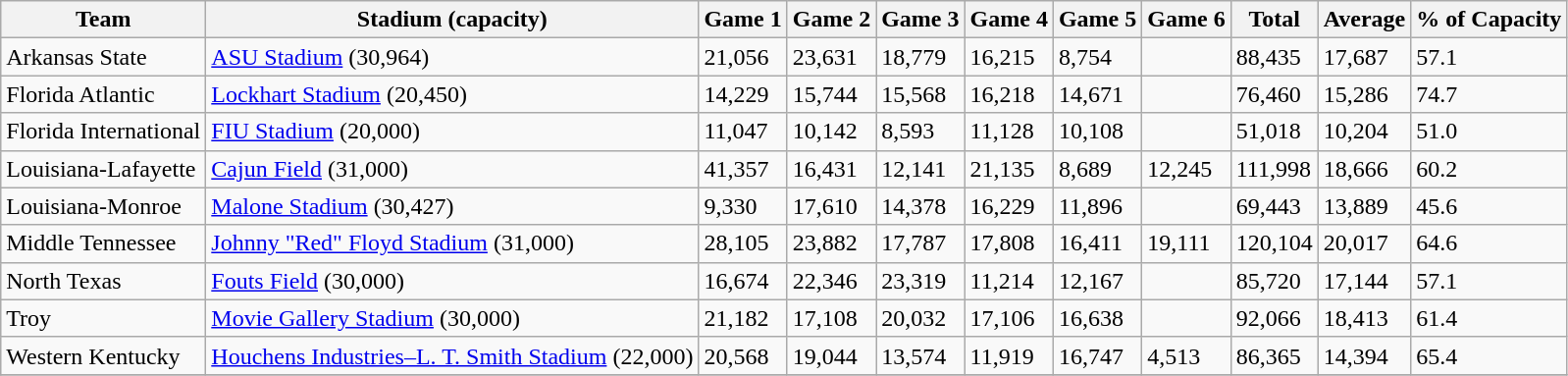<table class="wikitable">
<tr>
<th>Team</th>
<th>Stadium (capacity)</th>
<th>Game 1</th>
<th>Game 2</th>
<th>Game 3</th>
<th>Game 4</th>
<th>Game 5</th>
<th>Game 6</th>
<th>Total</th>
<th>Average</th>
<th>% of Capacity</th>
</tr>
<tr>
<td>Arkansas State</td>
<td><a href='#'>ASU Stadium</a> (30,964)</td>
<td>21,056</td>
<td>23,631</td>
<td>18,779</td>
<td>16,215</td>
<td>8,754</td>
<td></td>
<td>88,435</td>
<td>17,687</td>
<td>57.1</td>
</tr>
<tr>
<td>Florida Atlantic</td>
<td><a href='#'>Lockhart Stadium</a> (20,450)</td>
<td>14,229</td>
<td>15,744</td>
<td>15,568</td>
<td>16,218</td>
<td>14,671</td>
<td></td>
<td>76,460</td>
<td>15,286</td>
<td>74.7</td>
</tr>
<tr>
<td>Florida International</td>
<td><a href='#'>FIU Stadium</a> (20,000)</td>
<td>11,047</td>
<td>10,142</td>
<td>8,593</td>
<td>11,128</td>
<td>10,108</td>
<td></td>
<td>51,018</td>
<td>10,204</td>
<td>51.0</td>
</tr>
<tr>
<td>Louisiana-Lafayette</td>
<td><a href='#'>Cajun Field</a> (31,000)</td>
<td>41,357</td>
<td>16,431</td>
<td>12,141</td>
<td>21,135</td>
<td>8,689</td>
<td>12,245</td>
<td>111,998</td>
<td>18,666</td>
<td>60.2</td>
</tr>
<tr>
<td>Louisiana-Monroe</td>
<td><a href='#'>Malone Stadium</a> (30,427)</td>
<td>9,330</td>
<td>17,610</td>
<td>14,378</td>
<td>16,229</td>
<td>11,896</td>
<td></td>
<td>69,443</td>
<td>13,889</td>
<td>45.6</td>
</tr>
<tr>
<td>Middle Tennessee</td>
<td><a href='#'>Johnny "Red" Floyd Stadium</a> (31,000)</td>
<td>28,105</td>
<td>23,882</td>
<td>17,787</td>
<td>17,808</td>
<td>16,411</td>
<td>19,111</td>
<td>120,104</td>
<td>20,017</td>
<td>64.6</td>
</tr>
<tr>
<td>North Texas</td>
<td><a href='#'>Fouts Field</a> (30,000)</td>
<td>16,674</td>
<td>22,346</td>
<td>23,319</td>
<td>11,214</td>
<td>12,167</td>
<td></td>
<td>85,720</td>
<td>17,144</td>
<td>57.1</td>
</tr>
<tr>
<td>Troy</td>
<td><a href='#'>Movie Gallery Stadium</a> (30,000)</td>
<td>21,182</td>
<td>17,108</td>
<td>20,032</td>
<td>17,106</td>
<td>16,638</td>
<td></td>
<td>92,066</td>
<td>18,413</td>
<td>61.4</td>
</tr>
<tr>
<td>Western Kentucky</td>
<td><a href='#'>Houchens Industries–L. T. Smith Stadium</a> (22,000)</td>
<td>20,568</td>
<td>19,044</td>
<td>13,574</td>
<td>11,919</td>
<td>16,747</td>
<td>4,513</td>
<td>86,365</td>
<td>14,394</td>
<td>65.4</td>
</tr>
<tr>
</tr>
</table>
